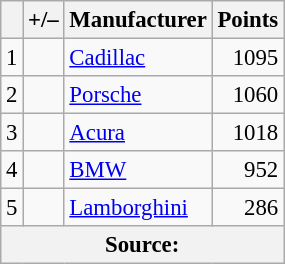<table class="wikitable" style="font-size: 95%;">
<tr>
<th scope="col"></th>
<th scope="col">+/–</th>
<th scope="col">Manufacturer</th>
<th scope="col">Points</th>
</tr>
<tr>
<td align=center>1</td>
<td align=left></td>
<td> <a href='#'>Cadillac</a></td>
<td align=right>1095</td>
</tr>
<tr>
<td align=center>2</td>
<td align=left></td>
<td> <a href='#'>Porsche</a></td>
<td align=right>1060</td>
</tr>
<tr>
<td align=center>3</td>
<td align="left"></td>
<td> <a href='#'>Acura</a></td>
<td align=right>1018</td>
</tr>
<tr>
<td align=center>4</td>
<td align="left"></td>
<td> <a href='#'>BMW</a></td>
<td align=right>952</td>
</tr>
<tr>
<td align=center>5</td>
<td align=left></td>
<td> <a href='#'>Lamborghini</a></td>
<td align=right>286</td>
</tr>
<tr>
<th colspan=5>Source:</th>
</tr>
</table>
